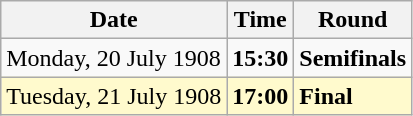<table class="wikitable">
<tr>
<th>Date</th>
<th>Time</th>
<th>Round</th>
</tr>
<tr>
<td>Monday, 20 July 1908</td>
<td><strong>15:30</strong></td>
<td><strong>Semifinals</strong></td>
</tr>
<tr style=background:lemonchiffon>
<td>Tuesday, 21 July 1908</td>
<td><strong>17:00</strong></td>
<td><strong>Final</strong></td>
</tr>
</table>
